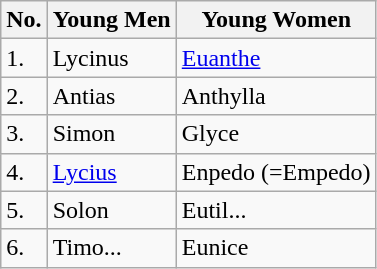<table class="wikitable">
<tr>
<th>No.</th>
<th>Young Men</th>
<th>Young Women</th>
</tr>
<tr>
<td>1.</td>
<td>Lycinus</td>
<td><a href='#'>Euanthe</a></td>
</tr>
<tr>
<td>2.</td>
<td>Antias</td>
<td>Anthylla</td>
</tr>
<tr>
<td>3.</td>
<td>Simon</td>
<td>Glyce</td>
</tr>
<tr>
<td>4.</td>
<td><a href='#'>Lycius</a></td>
<td>Enpedo (=Empedo)</td>
</tr>
<tr>
<td>5.</td>
<td>Solon</td>
<td>Eutil...</td>
</tr>
<tr>
<td>6.</td>
<td>Timo...</td>
<td>Eunice</td>
</tr>
</table>
